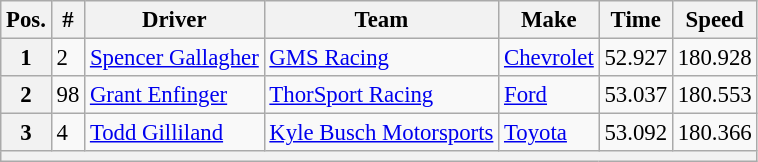<table class="wikitable" style="font-size:95%">
<tr>
<th>Pos.</th>
<th>#</th>
<th>Driver</th>
<th>Team</th>
<th>Make</th>
<th>Time</th>
<th>Speed</th>
</tr>
<tr>
<th>1</th>
<td>2</td>
<td><a href='#'>Spencer Gallagher</a></td>
<td><a href='#'>GMS Racing</a></td>
<td><a href='#'>Chevrolet</a></td>
<td>52.927</td>
<td>180.928</td>
</tr>
<tr>
<th>2</th>
<td>98</td>
<td><a href='#'>Grant Enfinger</a></td>
<td><a href='#'>ThorSport Racing</a></td>
<td><a href='#'>Ford</a></td>
<td>53.037</td>
<td>180.553</td>
</tr>
<tr>
<th>3</th>
<td>4</td>
<td><a href='#'>Todd Gilliland</a></td>
<td><a href='#'>Kyle Busch Motorsports</a></td>
<td><a href='#'>Toyota</a></td>
<td>53.092</td>
<td>180.366</td>
</tr>
<tr>
<th colspan="7"></th>
</tr>
</table>
